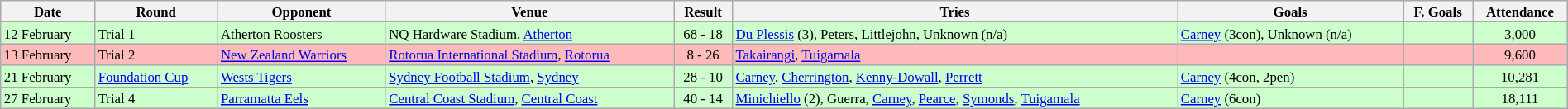<table class="wikitable" style="font-size:70%;" width="100%">
<tr>
<th>Date</th>
<th>Round</th>
<th>Opponent</th>
<th>Venue</th>
<th>Result</th>
<th>Tries</th>
<th>Goals</th>
<th>F. Goals</th>
<th>Attendance</th>
</tr>
<tr bgcolor="#CCFFCC">
<td>12 February</td>
<td>Trial 1</td>
<td>Atherton Roosters</td>
<td>NQ Hardware Stadium, <a href='#'>Atherton</a></td>
<td align=center>68 - 18</td>
<td><a href='#'>Du Plessis</a> (3), Peters, Littlejohn, Unknown (n/a)</td>
<td><a href='#'>Carney</a> (3con), Unknown (n/a)</td>
<td></td>
<td align=center>3,000</td>
</tr>
<tr bgcolor="#FFBBBB">
<td>13 February</td>
<td>Trial 2</td>
<td> <a href='#'>New Zealand Warriors</a></td>
<td><a href='#'>Rotorua International Stadium</a>, <a href='#'>Rotorua</a></td>
<td align=center>8 - 26</td>
<td><a href='#'>Takairangi</a>, <a href='#'>Tuigamala</a></td>
<td></td>
<td></td>
<td align=center>9,600</td>
</tr>
<tr bgcolor="#CCFFCC">
<td>21 February</td>
<td><a href='#'>Foundation Cup</a></td>
<td> <a href='#'>Wests Tigers</a></td>
<td><a href='#'>Sydney Football Stadium</a>, <a href='#'>Sydney</a></td>
<td align=center>28 - 10</td>
<td><a href='#'>Carney</a>, <a href='#'>Cherrington</a>, <a href='#'>Kenny-Dowall</a>, <a href='#'>Perrett</a></td>
<td><a href='#'>Carney</a> (4con, 2pen)</td>
<td></td>
<td align=center>10,281</td>
</tr>
<tr bgcolor="#CCFFCC">
<td>27 February</td>
<td>Trial 4</td>
<td> <a href='#'>Parramatta Eels</a></td>
<td><a href='#'>Central Coast Stadium</a>, <a href='#'>Central Coast</a></td>
<td align=center>40 - 14</td>
<td><a href='#'>Minichiello</a> (2), Guerra, <a href='#'>Carney</a>, <a href='#'>Pearce</a>, <a href='#'>Symonds</a>, <a href='#'>Tuigamala</a></td>
<td><a href='#'>Carney</a> (6con)</td>
<td></td>
<td align=center>18,111</td>
</tr>
</table>
